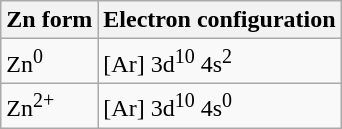<table class="wikitable">
<tr>
<th>Zn form</th>
<th>Electron configuration</th>
</tr>
<tr>
<td>Zn<sup>0</sup></td>
<td>[Ar] 3d<sup>10</sup> 4s<sup>2</sup></td>
</tr>
<tr>
<td>Zn<sup>2+</sup></td>
<td>[Ar] 3d<sup>10</sup> 4s<sup>0</sup></td>
</tr>
</table>
